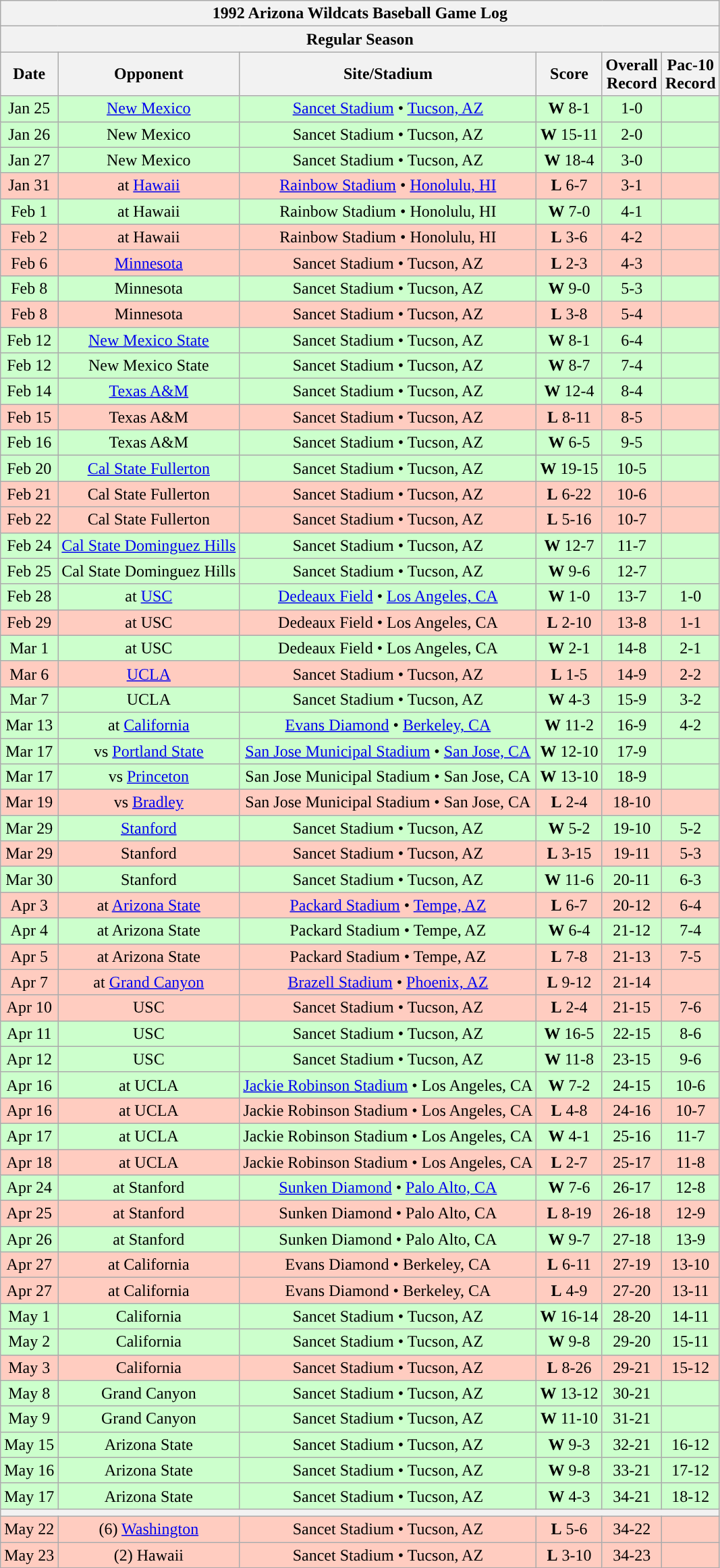<table class="wikitable">
<tr>
<th colspan="6">1992 Arizona Wildcats Baseball Game Log</th>
</tr>
<tr>
<th colspan="6">Regular Season</th>
</tr>
<tr>
<th>Date</th>
<th>Opponent</th>
<th>Site/Stadium</th>
<th>Score</th>
<th>Overall<br>Record</th>
<th>Pac-10<br>Record</th>
</tr>
<tr bgcolor="ccffcc" align="center">
<td>Jan 25</td>
<td><a href='#'>New Mexico</a></td>
<td><a href='#'>Sancet Stadium</a> • <a href='#'>Tucson, AZ</a></td>
<td><strong>W</strong> 8-1</td>
<td>1-0</td>
<td></td>
</tr>
<tr bgcolor="ccffcc" align="center">
<td>Jan 26</td>
<td>New Mexico</td>
<td>Sancet Stadium • Tucson, AZ</td>
<td><strong>W</strong> 15-11</td>
<td>2-0</td>
<td></td>
</tr>
<tr bgcolor="ccffcc" align="center">
<td>Jan 27</td>
<td>New Mexico</td>
<td>Sancet Stadium • Tucson, AZ</td>
<td><strong>W</strong> 18-4</td>
<td>3-0</td>
<td></td>
</tr>
<tr bgcolor="ffccc" align="center">
<td>Jan 31</td>
<td>at <a href='#'>Hawaii</a></td>
<td><a href='#'>Rainbow Stadium</a> • <a href='#'>Honolulu, HI</a></td>
<td><strong>L</strong> 6-7</td>
<td>3-1</td>
<td></td>
</tr>
<tr bgcolor="ccffcc" align="center">
<td>Feb 1</td>
<td>at Hawaii</td>
<td>Rainbow Stadium • Honolulu, HI</td>
<td><strong>W</strong> 7-0</td>
<td>4-1</td>
<td></td>
</tr>
<tr bgcolor="ffccc" align="center">
<td>Feb 2</td>
<td>at Hawaii</td>
<td>Rainbow Stadium • Honolulu, HI</td>
<td><strong>L</strong> 3-6</td>
<td>4-2</td>
<td></td>
</tr>
<tr bgcolor="ffccc" align="center">
<td>Feb 6</td>
<td><a href='#'>Minnesota</a></td>
<td>Sancet Stadium • Tucson, AZ</td>
<td><strong>L</strong> 2-3</td>
<td>4-3</td>
<td></td>
</tr>
<tr bgcolor="ccffcc" align="center">
<td>Feb 8</td>
<td>Minnesota</td>
<td>Sancet Stadium • Tucson, AZ</td>
<td><strong>W</strong> 9-0</td>
<td>5-3</td>
<td></td>
</tr>
<tr bgcolor="ffccc" align="center">
<td>Feb 8</td>
<td>Minnesota</td>
<td>Sancet Stadium • Tucson, AZ</td>
<td><strong>L</strong> 3-8</td>
<td>5-4</td>
<td></td>
</tr>
<tr bgcolor="ccffcc" align="center">
<td>Feb 12</td>
<td><a href='#'>New Mexico State</a></td>
<td>Sancet Stadium • Tucson, AZ</td>
<td><strong>W</strong> 8-1</td>
<td>6-4</td>
<td></td>
</tr>
<tr bgcolor="ccffcc" align="center">
<td>Feb 12</td>
<td>New Mexico State</td>
<td>Sancet Stadium • Tucson, AZ</td>
<td><strong>W</strong> 8-7</td>
<td>7-4</td>
<td></td>
</tr>
<tr bgcolor="ccffcc" align="center">
<td>Feb 14</td>
<td><a href='#'>Texas A&M</a></td>
<td>Sancet Stadium • Tucson, AZ</td>
<td><strong>W</strong> 12-4</td>
<td>8-4</td>
<td></td>
</tr>
<tr bgcolor="ffccc" align="center">
<td>Feb 15</td>
<td>Texas A&M</td>
<td>Sancet Stadium • Tucson, AZ</td>
<td><strong>L</strong> 8-11</td>
<td>8-5</td>
<td></td>
</tr>
<tr bgcolor="ccffcc" align="center">
<td>Feb 16</td>
<td>Texas A&M</td>
<td>Sancet Stadium • Tucson, AZ</td>
<td><strong>W</strong> 6-5</td>
<td>9-5</td>
<td></td>
</tr>
<tr bgcolor="ccffcc" align="center">
<td>Feb 20</td>
<td><a href='#'>Cal State Fullerton</a></td>
<td>Sancet Stadium • Tucson, AZ</td>
<td><strong>W</strong> 19-15</td>
<td>10-5</td>
<td></td>
</tr>
<tr bgcolor="ffccc" align="center">
<td>Feb 21</td>
<td>Cal State Fullerton</td>
<td>Sancet Stadium • Tucson, AZ</td>
<td><strong>L</strong> 6-22</td>
<td>10-6</td>
<td></td>
</tr>
<tr bgcolor="ffccc" align="center">
<td>Feb 22</td>
<td>Cal State Fullerton</td>
<td>Sancet Stadium • Tucson, AZ</td>
<td><strong>L</strong> 5-16</td>
<td>10-7</td>
<td></td>
</tr>
<tr bgcolor="ccffcc" align="center">
<td>Feb 24</td>
<td><a href='#'>Cal State Dominguez Hills</a></td>
<td>Sancet Stadium • Tucson, AZ</td>
<td><strong>W</strong> 12-7</td>
<td>11-7</td>
<td></td>
</tr>
<tr bgcolor="ccffcc" align="center">
<td>Feb 25</td>
<td>Cal State Dominguez Hills</td>
<td>Sancet Stadium • Tucson, AZ</td>
<td><strong>W</strong> 9-6</td>
<td>12-7</td>
<td></td>
</tr>
<tr bgcolor="ccffcc" align="center">
<td>Feb 28</td>
<td>at <a href='#'>USC</a></td>
<td><a href='#'>Dedeaux Field</a> • <a href='#'>Los Angeles, CA</a></td>
<td><strong>W</strong> 1-0</td>
<td>13-7</td>
<td>1-0</td>
</tr>
<tr bgcolor="ffccc" align="center">
<td>Feb 29</td>
<td>at USC</td>
<td>Dedeaux Field • Los Angeles, CA</td>
<td><strong>L</strong> 2-10</td>
<td>13-8</td>
<td>1-1</td>
</tr>
<tr bgcolor="ccffcc" align="center">
<td>Mar 1</td>
<td>at USC</td>
<td>Dedeaux Field • Los Angeles, CA</td>
<td><strong>W</strong> 2-1</td>
<td>14-8</td>
<td>2-1</td>
</tr>
<tr bgcolor="ffccc" align="center">
<td>Mar 6</td>
<td><a href='#'>UCLA</a></td>
<td>Sancet Stadium • Tucson, AZ</td>
<td><strong>L</strong> 1-5</td>
<td>14-9</td>
<td>2-2</td>
</tr>
<tr bgcolor="ccffcc" align="center">
<td>Mar 7</td>
<td>UCLA</td>
<td>Sancet Stadium • Tucson, AZ</td>
<td><strong>W</strong> 4-3</td>
<td>15-9</td>
<td>3-2</td>
</tr>
<tr bgcolor="ccffcc" align="center">
<td>Mar 13</td>
<td>at <a href='#'>California</a></td>
<td><a href='#'>Evans Diamond</a> • <a href='#'>Berkeley, CA</a></td>
<td><strong>W</strong> 11-2</td>
<td>16-9</td>
<td>4-2</td>
</tr>
<tr bgcolor="ccffcc" align="center">
<td>Mar 17</td>
<td>vs <a href='#'>Portland State</a></td>
<td><a href='#'>San Jose Municipal Stadium</a> • <a href='#'>San Jose, CA</a></td>
<td><strong>W</strong> 12-10</td>
<td>17-9</td>
<td></td>
</tr>
<tr bgcolor="ccffcc" align="center">
<td>Mar 17</td>
<td>vs <a href='#'>Princeton</a></td>
<td>San Jose Municipal Stadium • San Jose, CA</td>
<td><strong>W</strong> 13-10</td>
<td>18-9</td>
<td></td>
</tr>
<tr bgcolor="ffccc" align="center">
<td>Mar 19</td>
<td>vs <a href='#'>Bradley</a></td>
<td>San Jose Municipal Stadium • San Jose, CA</td>
<td><strong>L</strong> 2-4</td>
<td>18-10</td>
<td></td>
</tr>
<tr bgcolor="ccffcc" align="center">
<td>Mar 29</td>
<td><a href='#'>Stanford</a></td>
<td>Sancet Stadium • Tucson, AZ</td>
<td><strong>W</strong> 5-2</td>
<td>19-10</td>
<td>5-2</td>
</tr>
<tr bgcolor="ffccc" align="center">
<td>Mar 29</td>
<td>Stanford</td>
<td>Sancet Stadium • Tucson, AZ</td>
<td><strong>L</strong> 3-15</td>
<td>19-11</td>
<td>5-3</td>
</tr>
<tr bgcolor="ccffcc" align="center">
<td>Mar 30</td>
<td>Stanford</td>
<td>Sancet Stadium • Tucson, AZ</td>
<td><strong>W</strong> 11-6</td>
<td>20-11</td>
<td>6-3</td>
</tr>
<tr bgcolor="ffccc" align="center">
<td>Apr 3</td>
<td>at <a href='#'>Arizona State</a></td>
<td><a href='#'>Packard Stadium</a> • <a href='#'>Tempe, AZ</a></td>
<td><strong>L</strong> 6-7</td>
<td>20-12</td>
<td>6-4</td>
</tr>
<tr bgcolor="ccffcc" align="center">
<td>Apr 4</td>
<td>at Arizona State</td>
<td>Packard Stadium • Tempe, AZ</td>
<td><strong>W</strong> 6-4</td>
<td>21-12</td>
<td>7-4</td>
</tr>
<tr bgcolor="ffccc" align="center">
<td>Apr 5</td>
<td>at Arizona State</td>
<td>Packard Stadium • Tempe, AZ</td>
<td><strong>L</strong> 7-8</td>
<td>21-13</td>
<td>7-5</td>
</tr>
<tr bgcolor="ffccc" align="center">
<td>Apr 7</td>
<td>at <a href='#'>Grand Canyon</a></td>
<td><a href='#'>Brazell Stadium</a> • <a href='#'>Phoenix, AZ</a></td>
<td><strong>L</strong> 9-12</td>
<td>21-14</td>
<td></td>
</tr>
<tr bgcolor="ffccc" align="center">
<td>Apr 10</td>
<td>USC</td>
<td>Sancet Stadium • Tucson, AZ</td>
<td><strong>L</strong> 2-4</td>
<td>21-15</td>
<td>7-6</td>
</tr>
<tr bgcolor="ccffcc" align="center">
<td>Apr 11</td>
<td>USC</td>
<td>Sancet Stadium • Tucson, AZ</td>
<td><strong>W</strong> 16-5</td>
<td>22-15</td>
<td>8-6</td>
</tr>
<tr bgcolor="ccffcc" align="center">
<td>Apr 12</td>
<td>USC</td>
<td>Sancet Stadium • Tucson, AZ</td>
<td><strong>W</strong> 11-8</td>
<td>23-15</td>
<td>9-6</td>
</tr>
<tr bgcolor="ccffcc" align="center">
<td>Apr 16</td>
<td>at UCLA</td>
<td><a href='#'>Jackie Robinson Stadium</a> • Los Angeles, CA</td>
<td><strong>W</strong> 7-2</td>
<td>24-15</td>
<td>10-6</td>
</tr>
<tr bgcolor="ffccc" align="center">
<td>Apr 16</td>
<td>at UCLA</td>
<td>Jackie Robinson Stadium • Los Angeles, CA</td>
<td><strong>L</strong> 4-8</td>
<td>24-16</td>
<td>10-7</td>
</tr>
<tr bgcolor="ccffcc" align="center">
<td>Apr 17</td>
<td>at UCLA</td>
<td>Jackie Robinson Stadium • Los Angeles, CA</td>
<td><strong>W</strong> 4-1</td>
<td>25-16</td>
<td>11-7</td>
</tr>
<tr bgcolor="ffccc" align="center">
<td>Apr 18</td>
<td>at UCLA</td>
<td>Jackie Robinson Stadium • Los Angeles, CA</td>
<td><strong>L</strong> 2-7</td>
<td>25-17</td>
<td>11-8</td>
</tr>
<tr bgcolor="ccffcc" align="center">
<td>Apr 24</td>
<td>at Stanford</td>
<td><a href='#'>Sunken Diamond</a> • <a href='#'>Palo Alto, CA</a></td>
<td><strong>W</strong> 7-6</td>
<td>26-17</td>
<td>12-8</td>
</tr>
<tr bgcolor="ffccc" align="center">
<td>Apr 25</td>
<td>at Stanford</td>
<td>Sunken Diamond • Palo Alto, CA</td>
<td><strong>L</strong> 8-19</td>
<td>26-18</td>
<td>12-9</td>
</tr>
<tr bgcolor="ccffcc" align="center">
<td>Apr 26</td>
<td>at Stanford</td>
<td>Sunken Diamond • Palo Alto, CA</td>
<td><strong>W</strong> 9-7</td>
<td>27-18</td>
<td>13-9</td>
</tr>
<tr bgcolor="ffccc" align="center">
<td>Apr 27</td>
<td>at California</td>
<td>Evans Diamond • Berkeley, CA</td>
<td><strong>L</strong> 6-11</td>
<td>27-19</td>
<td>13-10</td>
</tr>
<tr bgcolor="ffccc" align="center">
<td>Apr 27</td>
<td>at California</td>
<td>Evans Diamond • Berkeley, CA</td>
<td><strong>L</strong> 4-9</td>
<td>27-20</td>
<td>13-11</td>
</tr>
<tr bgcolor="ccffcc" align="center">
<td>May 1</td>
<td>California</td>
<td>Sancet Stadium • Tucson, AZ</td>
<td><strong>W</strong> 16-14</td>
<td>28-20</td>
<td>14-11</td>
</tr>
<tr bgcolor="ccffcc" align="center">
<td>May 2</td>
<td>California</td>
<td>Sancet Stadium • Tucson, AZ</td>
<td><strong>W</strong> 9-8</td>
<td>29-20</td>
<td>15-11</td>
</tr>
<tr bgcolor="ffccc" align="center">
<td>May 3</td>
<td>California</td>
<td>Sancet Stadium • Tucson, AZ</td>
<td><strong>L</strong> 8-26</td>
<td>29-21</td>
<td>15-12</td>
</tr>
<tr bgcolor="ccffcc" align="center">
<td>May 8</td>
<td>Grand Canyon</td>
<td>Sancet Stadium • Tucson, AZ</td>
<td><strong>W</strong> 13-12</td>
<td>30-21</td>
<td></td>
</tr>
<tr bgcolor="ccffcc" align="center">
<td>May 9</td>
<td>Grand Canyon</td>
<td>Sancet Stadium • Tucson, AZ</td>
<td><strong>W</strong> 11-10</td>
<td>31-21</td>
<td></td>
</tr>
<tr bgcolor="ccffcc" align="center">
<td>May 15</td>
<td>Arizona State</td>
<td>Sancet Stadium • Tucson, AZ</td>
<td><strong>W</strong> 9-3</td>
<td>32-21</td>
<td>16-12</td>
</tr>
<tr bgcolor="ccffcc" align="center">
<td>May 16</td>
<td>Arizona State</td>
<td>Sancet Stadium • Tucson, AZ</td>
<td><strong>W</strong> 9-8</td>
<td>33-21</td>
<td>17-12</td>
</tr>
<tr bgcolor="ccffcc" align="center">
<td>May 17</td>
<td>Arizona State</td>
<td>Sancet Stadium • Tucson, AZ</td>
<td><strong>W</strong> 4-3</td>
<td>34-21</td>
<td>18-12</td>
</tr>
<tr>
<th colspan="8"><a href='#'></a></th>
</tr>
<tr bgcolor="ffccc" align="center">
<td>May 22</td>
<td>(6) <a href='#'>Washington</a></td>
<td>Sancet Stadium • Tucson, AZ</td>
<td><strong>L</strong> 5-6</td>
<td>34-22</td>
<td></td>
</tr>
<tr bgcolor="ffccc" align="center">
<td>May 23</td>
<td>(2) Hawaii</td>
<td>Sancet Stadium • Tucson, AZ</td>
<td><strong>L</strong> 3-10</td>
<td>34-23</td>
<td></td>
</tr>
</table>
